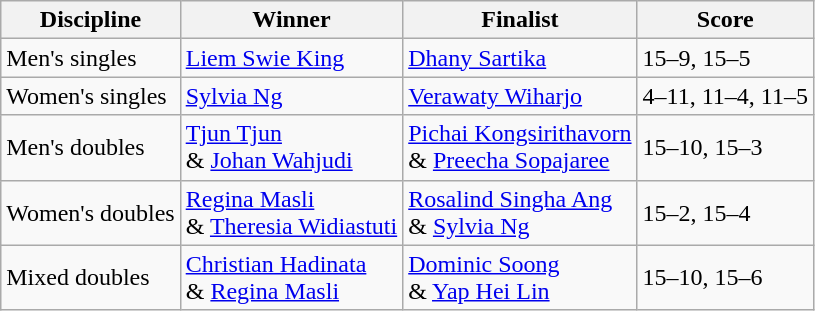<table class=wikitable>
<tr>
<th>Discipline</th>
<th>Winner</th>
<th>Finalist</th>
<th>Score</th>
</tr>
<tr>
<td>Men's singles</td>
<td> <a href='#'>Liem Swie King</a></td>
<td> <a href='#'>Dhany Sartika</a></td>
<td>15–9, 15–5</td>
</tr>
<tr>
<td>Women's singles</td>
<td> <a href='#'>Sylvia Ng</a></td>
<td> <a href='#'>Verawaty Wiharjo</a></td>
<td>4–11, 11–4, 11–5</td>
</tr>
<tr>
<td>Men's doubles</td>
<td> <a href='#'>Tjun Tjun</a><br> & <a href='#'>Johan Wahjudi</a></td>
<td> <a href='#'>Pichai Kongsirithavorn</a><br> & <a href='#'>Preecha Sopajaree</a></td>
<td>15–10, 15–3</td>
</tr>
<tr>
<td>Women's doubles</td>
<td> <a href='#'>Regina Masli</a><br> & <a href='#'>Theresia Widiastuti</a></td>
<td> <a href='#'>Rosalind Singha Ang</a><br> & <a href='#'>Sylvia Ng</a></td>
<td>15–2, 15–4</td>
</tr>
<tr>
<td>Mixed doubles</td>
<td> <a href='#'>Christian Hadinata</a><br> & <a href='#'>Regina Masli</a></td>
<td> <a href='#'>Dominic Soong</a><br> & <a href='#'>Yap Hei Lin</a></td>
<td>15–10, 15–6</td>
</tr>
</table>
